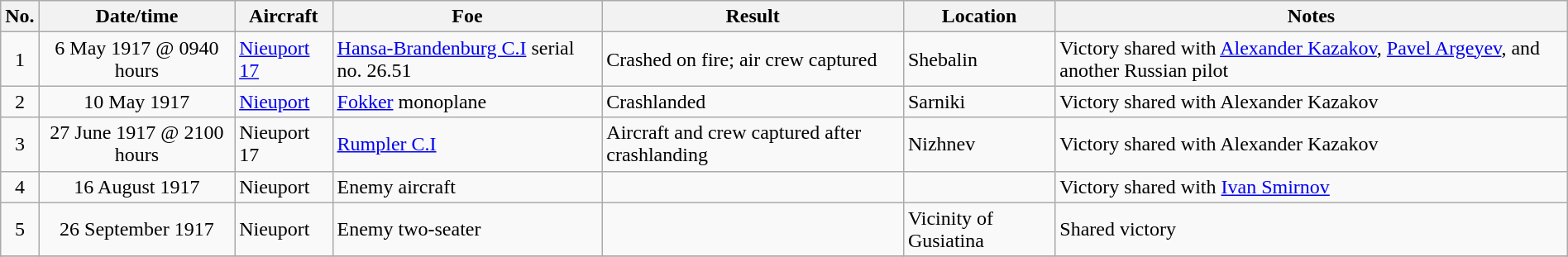<table class="wikitable" border="1" style="margin: 1em auto 1em auto">
<tr>
<th>No.</th>
<th>Date/time</th>
<th>Aircraft</th>
<th>Foe</th>
<th>Result</th>
<th>Location</th>
<th>Notes</th>
</tr>
<tr>
<td align="center">1</td>
<td align="center">6 May 1917 @ 0940 hours</td>
<td><a href='#'>Nieuport 17</a></td>
<td><a href='#'>Hansa-Brandenburg C.I</a> serial no. 26.51</td>
<td>Crashed on fire; air crew captured</td>
<td>Shebalin</td>
<td>Victory shared with <a href='#'>Alexander Kazakov</a>, <a href='#'>Pavel Argeyev</a>, and another Russian pilot</td>
</tr>
<tr>
<td align="center">2</td>
<td align="center">10 May 1917</td>
<td><a href='#'>Nieuport</a></td>
<td><a href='#'>Fokker</a> monoplane</td>
<td>Crashlanded</td>
<td>Sarniki</td>
<td>Victory shared with Alexander Kazakov</td>
</tr>
<tr>
<td align="center">3</td>
<td align="center">27 June 1917 @ 2100 hours</td>
<td>Nieuport 17</td>
<td><a href='#'>Rumpler C.I</a></td>
<td>Aircraft and crew captured after crashlanding</td>
<td>Nizhnev</td>
<td>Victory shared with Alexander Kazakov</td>
</tr>
<tr>
<td align="center">4</td>
<td align="center">16 August 1917</td>
<td>Nieuport</td>
<td>Enemy aircraft</td>
<td></td>
<td></td>
<td>Victory shared with <a href='#'>Ivan Smirnov</a></td>
</tr>
<tr>
<td align="center">5</td>
<td align="center">26 September 1917</td>
<td>Nieuport</td>
<td>Enemy two-seater</td>
<td></td>
<td>Vicinity of Gusiatina</td>
<td>Shared victory</td>
</tr>
<tr>
</tr>
</table>
